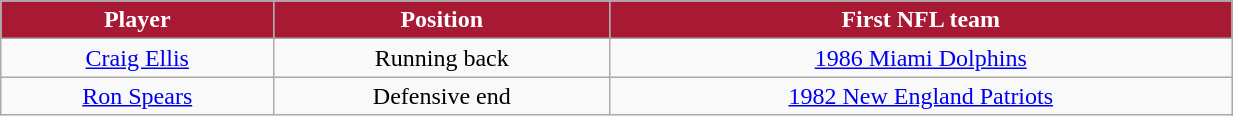<table class="wikitable" width="65%">
<tr>
<th style="background:#A81933;color:#FFFFFF;">Player</th>
<th style="background:#A81933;color:#FFFFFF;">Position</th>
<th style="background:#A81933;color:#FFFFFF;">First NFL team</th>
</tr>
<tr align="center" bgcolor="">
<td><a href='#'>Craig Ellis</a></td>
<td>Running back</td>
<td><a href='#'>1986 Miami Dolphins</a></td>
</tr>
<tr align="center" bgcolor="">
<td><a href='#'>Ron Spears</a></td>
<td>Defensive end</td>
<td><a href='#'>1982 New England Patriots</a></td>
</tr>
</table>
